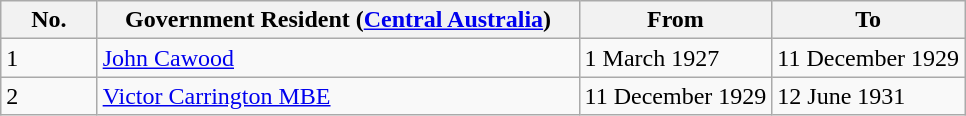<table class="wikitable">
<tr>
<th width="10%">No.</th>
<th width="50%">Government Resident (<a href='#'>Central Australia</a>)</th>
<th width="20%">From</th>
<th width="20%">To</th>
</tr>
<tr>
<td>1</td>
<td><a href='#'>John Cawood</a></td>
<td>1 March 1927</td>
<td>11 December 1929</td>
</tr>
<tr>
<td>2</td>
<td><a href='#'>Victor Carrington MBE</a></td>
<td>11 December 1929</td>
<td>12 June 1931</td>
</tr>
</table>
